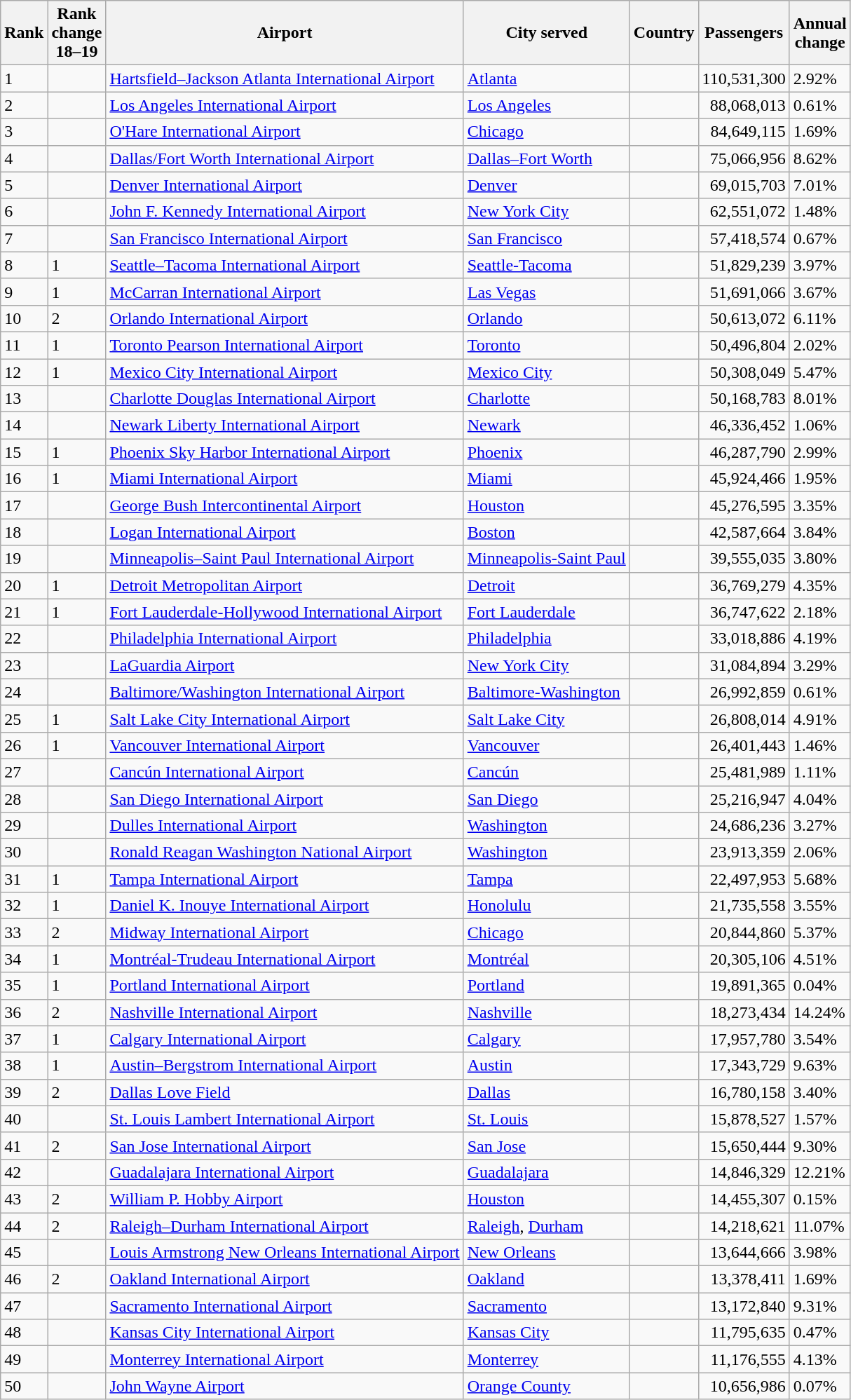<table class="wikitable sortable">
<tr>
<th>Rank</th>
<th>Rank<br>change<br>18–19</th>
<th>Airport</th>
<th>City served</th>
<th>Country</th>
<th>Passengers</th>
<th>Annual<br>change</th>
</tr>
<tr>
<td>1</td>
<td></td>
<td><a href='#'>Hartsfield–Jackson Atlanta International Airport</a></td>
<td><a href='#'>Atlanta</a></td>
<td></td>
<td align="right">110,531,300</td>
<td>2.92%</td>
</tr>
<tr>
<td>2</td>
<td></td>
<td><a href='#'>Los Angeles International Airport</a></td>
<td><a href='#'>Los Angeles</a></td>
<td></td>
<td align="right">88,068,013</td>
<td>0.61%</td>
</tr>
<tr>
<td>3</td>
<td></td>
<td><a href='#'>O'Hare International Airport</a></td>
<td><a href='#'>Chicago</a></td>
<td></td>
<td align="right">84,649,115</td>
<td>1.69%</td>
</tr>
<tr>
<td>4</td>
<td></td>
<td><a href='#'>Dallas/Fort Worth International Airport</a></td>
<td><a href='#'>Dallas–Fort Worth</a></td>
<td></td>
<td align="right">75,066,956</td>
<td>8.62%</td>
</tr>
<tr>
<td>5</td>
<td></td>
<td><a href='#'>Denver International Airport</a></td>
<td><a href='#'>Denver</a></td>
<td></td>
<td align="right">69,015,703</td>
<td>7.01%</td>
</tr>
<tr>
<td>6</td>
<td></td>
<td><a href='#'>John F. Kennedy International Airport</a></td>
<td><a href='#'>New York City</a></td>
<td></td>
<td align="right">62,551,072</td>
<td>1.48%</td>
</tr>
<tr>
<td>7</td>
<td></td>
<td><a href='#'>San Francisco International Airport</a></td>
<td><a href='#'>San Francisco</a></td>
<td></td>
<td align="right">57,418,574</td>
<td>0.67%</td>
</tr>
<tr>
<td>8</td>
<td>1</td>
<td><a href='#'>Seattle–Tacoma International Airport</a></td>
<td><a href='#'>Seattle-Tacoma</a></td>
<td></td>
<td align="right">51,829,239</td>
<td>3.97%</td>
</tr>
<tr>
<td>9</td>
<td>1</td>
<td><a href='#'>McCarran International Airport</a></td>
<td><a href='#'>Las Vegas</a></td>
<td></td>
<td align="right">51,691,066</td>
<td>3.67%</td>
</tr>
<tr>
<td>10</td>
<td>2</td>
<td><a href='#'>Orlando International Airport</a></td>
<td><a href='#'>Orlando</a></td>
<td></td>
<td align="right">50,613,072</td>
<td>6.11%</td>
</tr>
<tr>
<td>11</td>
<td>1</td>
<td><a href='#'>Toronto Pearson International Airport</a></td>
<td><a href='#'>Toronto</a></td>
<td></td>
<td align="right">50,496,804</td>
<td>2.02%</td>
</tr>
<tr>
<td>12</td>
<td>1</td>
<td><a href='#'>Mexico City International Airport</a></td>
<td><a href='#'>Mexico City</a></td>
<td></td>
<td align="right">50,308,049</td>
<td>5.47%</td>
</tr>
<tr>
<td>13</td>
<td></td>
<td><a href='#'>Charlotte Douglas International Airport</a></td>
<td><a href='#'>Charlotte</a></td>
<td></td>
<td align="right">50,168,783</td>
<td>8.01%</td>
</tr>
<tr>
<td>14</td>
<td></td>
<td><a href='#'>Newark Liberty International Airport</a></td>
<td><a href='#'>Newark</a></td>
<td></td>
<td align="right">46,336,452</td>
<td>1.06%</td>
</tr>
<tr>
<td>15</td>
<td>1</td>
<td><a href='#'>Phoenix Sky Harbor International Airport</a></td>
<td><a href='#'>Phoenix</a></td>
<td></td>
<td align="right">46,287,790</td>
<td>2.99%</td>
</tr>
<tr>
<td>16</td>
<td>1</td>
<td><a href='#'>Miami International Airport</a></td>
<td><a href='#'>Miami</a></td>
<td></td>
<td align="right">45,924,466</td>
<td>1.95%</td>
</tr>
<tr>
<td>17</td>
<td></td>
<td><a href='#'>George Bush Intercontinental Airport</a></td>
<td><a href='#'>Houston</a></td>
<td></td>
<td align="right">45,276,595</td>
<td>3.35%</td>
</tr>
<tr>
<td>18</td>
<td></td>
<td><a href='#'>Logan International Airport</a></td>
<td><a href='#'>Boston</a></td>
<td></td>
<td align="right">42,587,664</td>
<td>3.84%</td>
</tr>
<tr>
<td>19</td>
<td></td>
<td><a href='#'>Minneapolis–Saint Paul International Airport</a></td>
<td><a href='#'>Minneapolis-Saint Paul</a></td>
<td></td>
<td align="right">39,555,035</td>
<td>3.80%</td>
</tr>
<tr>
<td>20</td>
<td>1</td>
<td><a href='#'>Detroit Metropolitan Airport</a></td>
<td><a href='#'>Detroit</a></td>
<td></td>
<td align="right">36,769,279</td>
<td>4.35%</td>
</tr>
<tr>
<td>21</td>
<td>1</td>
<td><a href='#'>Fort Lauderdale-Hollywood International Airport</a></td>
<td><a href='#'>Fort Lauderdale</a></td>
<td></td>
<td align="right">36,747,622</td>
<td>2.18%</td>
</tr>
<tr>
<td>22</td>
<td></td>
<td><a href='#'>Philadelphia International Airport </a></td>
<td><a href='#'>Philadelphia</a></td>
<td></td>
<td align="right">33,018,886</td>
<td>4.19%</td>
</tr>
<tr>
<td>23</td>
<td></td>
<td><a href='#'>LaGuardia Airport</a></td>
<td><a href='#'>New York City</a></td>
<td></td>
<td align="right">31,084,894</td>
<td>3.29%</td>
</tr>
<tr>
<td>24</td>
<td></td>
<td><a href='#'>Baltimore/Washington International Airport</a></td>
<td><a href='#'>Baltimore-Washington</a></td>
<td></td>
<td align="right">26,992,859</td>
<td>0.61%</td>
</tr>
<tr>
<td>25</td>
<td>1</td>
<td><a href='#'>Salt Lake City International Airport</a></td>
<td><a href='#'>Salt Lake City</a></td>
<td></td>
<td align="right">26,808,014</td>
<td>4.91%</td>
</tr>
<tr>
<td>26</td>
<td>1</td>
<td><a href='#'>Vancouver International Airport</a></td>
<td><a href='#'>Vancouver</a></td>
<td></td>
<td align="right">26,401,443</td>
<td>1.46%</td>
</tr>
<tr>
<td>27</td>
<td></td>
<td><a href='#'>Cancún International Airport</a></td>
<td><a href='#'>Cancún</a></td>
<td></td>
<td align="right">25,481,989</td>
<td>1.11%</td>
</tr>
<tr>
<td>28</td>
<td></td>
<td><a href='#'>San Diego International Airport</a></td>
<td><a href='#'>San Diego</a></td>
<td></td>
<td align="right">25,216,947</td>
<td>4.04%</td>
</tr>
<tr>
<td>29</td>
<td></td>
<td><a href='#'>Dulles International Airport</a></td>
<td><a href='#'>Washington</a></td>
<td></td>
<td align="right">24,686,236</td>
<td>3.27%</td>
</tr>
<tr>
<td>30</td>
<td></td>
<td><a href='#'>Ronald Reagan Washington National Airport</a></td>
<td><a href='#'>Washington</a></td>
<td></td>
<td align="right">23,913,359</td>
<td>2.06%</td>
</tr>
<tr>
<td>31</td>
<td>1</td>
<td><a href='#'>Tampa International Airport</a></td>
<td><a href='#'>Tampa</a></td>
<td></td>
<td align="right">22,497,953</td>
<td>5.68%</td>
</tr>
<tr>
<td>32</td>
<td>1</td>
<td><a href='#'>Daniel K. Inouye International Airport</a></td>
<td><a href='#'>Honolulu</a></td>
<td></td>
<td align="right">21,735,558</td>
<td>3.55%</td>
</tr>
<tr>
<td>33</td>
<td>2</td>
<td><a href='#'>Midway International Airport</a></td>
<td><a href='#'>Chicago</a></td>
<td></td>
<td align="right">20,844,860</td>
<td>5.37%</td>
</tr>
<tr>
<td>34</td>
<td>1</td>
<td><a href='#'>Montréal-Trudeau International Airport</a></td>
<td><a href='#'>Montréal</a></td>
<td></td>
<td align="right">20,305,106</td>
<td>4.51%</td>
</tr>
<tr>
<td>35</td>
<td>1</td>
<td><a href='#'>Portland International Airport</a></td>
<td><a href='#'>Portland</a></td>
<td></td>
<td align="right">19,891,365</td>
<td>0.04%</td>
</tr>
<tr>
<td>36</td>
<td>2</td>
<td><a href='#'>Nashville International Airport</a></td>
<td><a href='#'>Nashville</a></td>
<td></td>
<td align="right">18,273,434</td>
<td>14.24%</td>
</tr>
<tr>
<td>37</td>
<td>1</td>
<td><a href='#'>Calgary International Airport</a></td>
<td><a href='#'>Calgary</a></td>
<td></td>
<td align="right">17,957,780</td>
<td>3.54%</td>
</tr>
<tr>
<td>38</td>
<td>1</td>
<td><a href='#'>Austin–Bergstrom International Airport</a></td>
<td><a href='#'>Austin</a></td>
<td></td>
<td align="right">17,343,729</td>
<td>9.63%</td>
</tr>
<tr>
<td>39</td>
<td>2</td>
<td><a href='#'>Dallas Love Field</a></td>
<td><a href='#'>Dallas</a></td>
<td></td>
<td align="right">16,780,158</td>
<td>3.40%</td>
</tr>
<tr>
<td>40</td>
<td></td>
<td><a href='#'>St. Louis Lambert International Airport</a></td>
<td><a href='#'>St. Louis</a></td>
<td></td>
<td align="right">15,878,527</td>
<td>1.57%</td>
</tr>
<tr>
<td>41</td>
<td>2</td>
<td><a href='#'>San Jose International Airport</a></td>
<td><a href='#'>San Jose</a></td>
<td></td>
<td align="right">15,650,444</td>
<td>9.30%</td>
</tr>
<tr>
<td>42</td>
<td></td>
<td><a href='#'>Guadalajara International Airport</a></td>
<td><a href='#'>Guadalajara</a></td>
<td></td>
<td align="right">14,846,329</td>
<td>12.21%</td>
</tr>
<tr>
<td>43</td>
<td>2</td>
<td><a href='#'>William P. Hobby Airport</a></td>
<td><a href='#'>Houston</a></td>
<td></td>
<td align="right">14,455,307</td>
<td>0.15%</td>
</tr>
<tr>
<td>44</td>
<td>2</td>
<td><a href='#'>Raleigh–Durham International Airport</a></td>
<td><a href='#'>Raleigh</a>, <a href='#'>Durham</a></td>
<td></td>
<td align="right">14,218,621</td>
<td>11.07%</td>
</tr>
<tr>
<td>45</td>
<td></td>
<td><a href='#'>Louis Armstrong New Orleans International Airport</a></td>
<td><a href='#'>New Orleans</a></td>
<td></td>
<td align="right">13,644,666</td>
<td>3.98%</td>
</tr>
<tr>
<td>46</td>
<td>2</td>
<td><a href='#'>Oakland International Airport</a></td>
<td><a href='#'>Oakland</a></td>
<td></td>
<td align="right">13,378,411</td>
<td>1.69%</td>
</tr>
<tr>
<td>47</td>
<td></td>
<td><a href='#'>Sacramento International Airport</a></td>
<td><a href='#'>Sacramento</a></td>
<td></td>
<td align="right">13,172,840</td>
<td>9.31%</td>
</tr>
<tr>
<td>48</td>
<td></td>
<td><a href='#'>Kansas City International Airport</a></td>
<td><a href='#'>Kansas City</a></td>
<td></td>
<td align="right">11,795,635</td>
<td>0.47%</td>
</tr>
<tr>
<td>49</td>
<td></td>
<td><a href='#'>Monterrey International Airport</a></td>
<td><a href='#'>Monterrey</a></td>
<td></td>
<td align="right">11,176,555</td>
<td>4.13%</td>
</tr>
<tr>
<td>50</td>
<td></td>
<td><a href='#'>John Wayne Airport</a></td>
<td><a href='#'>Orange County</a></td>
<td></td>
<td align="right">10,656,986</td>
<td>0.07%</td>
</tr>
</table>
